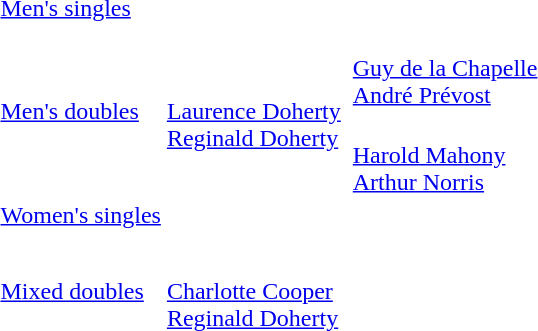<table>
<tr>
<td rowspan=2><a href='#'>Men's singles</a></td>
<td rowspan=2></td>
<td rowspan=2></td>
<td></td>
</tr>
<tr>
<td></td>
</tr>
<tr>
<td rowspan=2><a href='#'>Men's doubles</a></td>
<td rowspan=2><br><a href='#'>Laurence Doherty</a><br><a href='#'>Reginald Doherty</a></td>
<td rowspan=2><br> <br></td>
<td><br><a href='#'>Guy de la Chapelle</a><br><a href='#'>André Prévost</a></td>
</tr>
<tr>
<td><br><a href='#'>Harold Mahony</a><br><a href='#'>Arthur Norris</a></td>
</tr>
<tr>
<td rowspan=2><a href='#'>Women's singles</a></td>
<td rowspan=2></td>
<td rowspan=2></td>
<td></td>
</tr>
<tr>
<td></td>
</tr>
<tr>
<td rowspan=2><a href='#'>Mixed doubles</a></td>
<td rowspan=2><br><a href='#'>Charlotte Cooper</a> <br><a href='#'>Reginald Doherty</a></td>
<td rowspan=2><br><br></td>
<td><br><br></td>
</tr>
<tr>
<td><br><br></td>
</tr>
</table>
